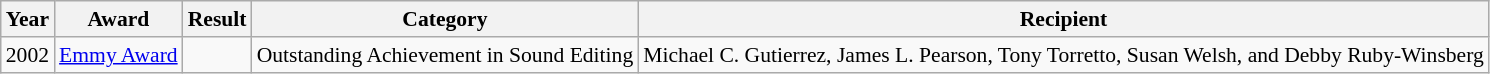<table class="wikitable" style="font-size: 90%;">
<tr>
<th>Year</th>
<th>Award</th>
<th>Result</th>
<th>Category</th>
<th>Recipient</th>
</tr>
<tr>
<td>2002</td>
<td><a href='#'>Emmy Award</a></td>
<td></td>
<td>Outstanding Achievement in Sound Editing</td>
<td>Michael C. Gutierrez, James L. Pearson, Tony Torretto, Susan Welsh, and Debby Ruby-Winsberg</td>
</tr>
</table>
